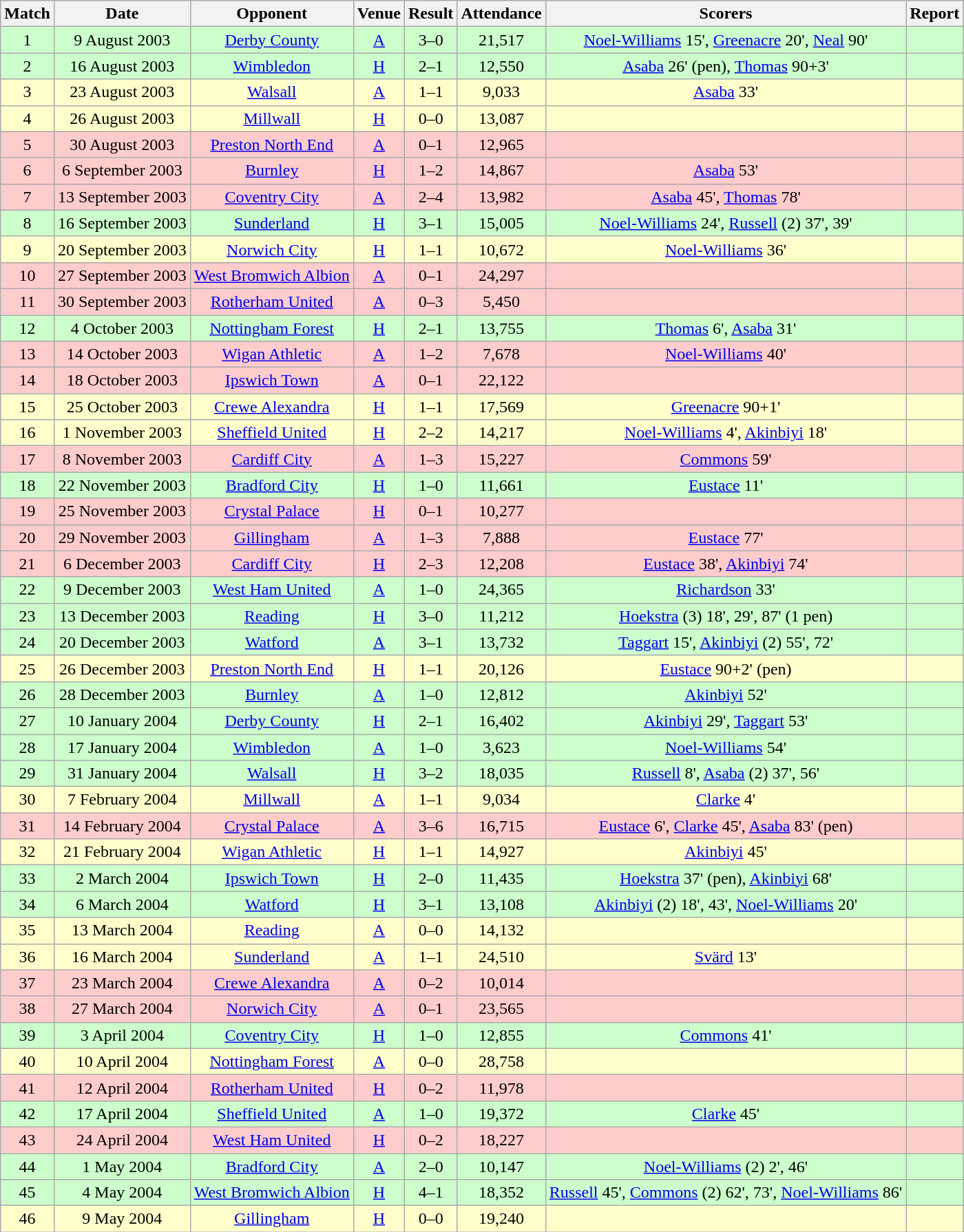<table class="wikitable" style="font-size:100%; text-align:center">
<tr>
<th>Match</th>
<th>Date</th>
<th>Opponent</th>
<th>Venue</th>
<th>Result</th>
<th>Attendance</th>
<th>Scorers</th>
<th>Report</th>
</tr>
<tr style="background-color: #CCFFCC;">
<td>1</td>
<td>9 August 2003</td>
<td><a href='#'>Derby County</a></td>
<td><a href='#'>A</a></td>
<td>3–0</td>
<td>21,517</td>
<td><a href='#'>Noel-Williams</a> 15', <a href='#'>Greenacre</a> 20', <a href='#'>Neal</a> 90'</td>
<td></td>
</tr>
<tr style="background-color: #CCFFCC;">
<td>2</td>
<td>16 August 2003</td>
<td><a href='#'>Wimbledon</a></td>
<td><a href='#'>H</a></td>
<td>2–1</td>
<td>12,550</td>
<td><a href='#'>Asaba</a> 26' (pen), <a href='#'>Thomas</a> 90+3'</td>
<td></td>
</tr>
<tr style="background-color: #FFFFCC;">
<td>3</td>
<td>23 August 2003</td>
<td><a href='#'>Walsall</a></td>
<td><a href='#'>A</a></td>
<td>1–1</td>
<td>9,033</td>
<td><a href='#'>Asaba</a> 33'</td>
<td></td>
</tr>
<tr style="background-color: #FFFFCC;">
<td>4</td>
<td>26 August 2003</td>
<td><a href='#'>Millwall</a></td>
<td><a href='#'>H</a></td>
<td>0–0</td>
<td>13,087</td>
<td></td>
<td></td>
</tr>
<tr style="background-color: #FFCCCC;">
<td>5</td>
<td>30 August 2003</td>
<td><a href='#'>Preston North End</a></td>
<td><a href='#'>A</a></td>
<td>0–1</td>
<td>12,965</td>
<td></td>
<td></td>
</tr>
<tr style="background-color: #FFCCCC;">
<td>6</td>
<td>6 September 2003</td>
<td><a href='#'>Burnley</a></td>
<td><a href='#'>H</a></td>
<td>1–2</td>
<td>14,867</td>
<td><a href='#'>Asaba</a> 53'</td>
<td></td>
</tr>
<tr style="background-color: #FFCCCC;">
<td>7</td>
<td>13 September 2003</td>
<td><a href='#'>Coventry City</a></td>
<td><a href='#'>A</a></td>
<td>2–4</td>
<td>13,982</td>
<td><a href='#'>Asaba</a> 45', <a href='#'>Thomas</a> 78'</td>
<td></td>
</tr>
<tr style="background-color: #CCFFCC;">
<td>8</td>
<td>16 September 2003</td>
<td><a href='#'>Sunderland</a></td>
<td><a href='#'>H</a></td>
<td>3–1</td>
<td>15,005</td>
<td><a href='#'>Noel-Williams</a> 24', <a href='#'>Russell</a> (2) 37', 39'</td>
<td></td>
</tr>
<tr style="background-color: #FFFFCC;">
<td>9</td>
<td>20 September 2003</td>
<td><a href='#'>Norwich City</a></td>
<td><a href='#'>H</a></td>
<td>1–1</td>
<td>10,672</td>
<td><a href='#'>Noel-Williams</a> 36'</td>
<td></td>
</tr>
<tr style="background-color: #FFCCCC;">
<td>10</td>
<td>27 September 2003</td>
<td><a href='#'>West Bromwich Albion</a></td>
<td><a href='#'>A</a></td>
<td>0–1</td>
<td>24,297</td>
<td></td>
<td></td>
</tr>
<tr style="background-color: #FFCCCC;">
<td>11</td>
<td>30 September 2003</td>
<td><a href='#'>Rotherham United</a></td>
<td><a href='#'>A</a></td>
<td>0–3</td>
<td>5,450</td>
<td></td>
<td></td>
</tr>
<tr style="background-color: #CCFFCC;">
<td>12</td>
<td>4 October 2003</td>
<td><a href='#'>Nottingham Forest</a></td>
<td><a href='#'>H</a></td>
<td>2–1</td>
<td>13,755</td>
<td><a href='#'>Thomas</a> 6', <a href='#'>Asaba</a> 31'</td>
<td></td>
</tr>
<tr style="background-color: #FFCCCC;">
<td>13</td>
<td>14 October 2003</td>
<td><a href='#'>Wigan Athletic</a></td>
<td><a href='#'>A</a></td>
<td>1–2</td>
<td>7,678</td>
<td><a href='#'>Noel-Williams</a> 40'</td>
<td></td>
</tr>
<tr style="background-color: #FFCCCC;">
<td>14</td>
<td>18 October 2003</td>
<td><a href='#'>Ipswich Town</a></td>
<td><a href='#'>A</a></td>
<td>0–1</td>
<td>22,122</td>
<td></td>
<td></td>
</tr>
<tr style="background-color: #FFFFCC;">
<td>15</td>
<td>25 October 2003</td>
<td><a href='#'>Crewe Alexandra</a></td>
<td><a href='#'>H</a></td>
<td>1–1</td>
<td>17,569</td>
<td><a href='#'>Greenacre</a> 90+1'</td>
<td></td>
</tr>
<tr style="background-color: #FFFFCC;">
<td>16</td>
<td>1 November 2003</td>
<td><a href='#'>Sheffield United</a></td>
<td><a href='#'>H</a></td>
<td>2–2</td>
<td>14,217</td>
<td><a href='#'>Noel-Williams</a> 4', <a href='#'>Akinbiyi</a> 18'</td>
<td></td>
</tr>
<tr style="background-color: #FFCCCC;">
<td>17</td>
<td>8 November 2003</td>
<td><a href='#'>Cardiff City</a></td>
<td><a href='#'>A</a></td>
<td>1–3</td>
<td>15,227</td>
<td><a href='#'>Commons</a> 59'</td>
<td></td>
</tr>
<tr style="background-color: #CCFFCC;">
<td>18</td>
<td>22 November 2003</td>
<td><a href='#'>Bradford City</a></td>
<td><a href='#'>H</a></td>
<td>1–0</td>
<td>11,661</td>
<td><a href='#'>Eustace</a> 11'</td>
<td></td>
</tr>
<tr style="background-color: #FFCCCC;">
<td>19</td>
<td>25 November 2003</td>
<td><a href='#'>Crystal Palace</a></td>
<td><a href='#'>H</a></td>
<td>0–1</td>
<td>10,277</td>
<td></td>
<td></td>
</tr>
<tr style="background-color: #FFCCCC;">
<td>20</td>
<td>29 November 2003</td>
<td><a href='#'>Gillingham</a></td>
<td><a href='#'>A</a></td>
<td>1–3</td>
<td>7,888</td>
<td><a href='#'>Eustace</a> 77'</td>
<td></td>
</tr>
<tr style="background-color: #FFCCCC;">
<td>21</td>
<td>6 December 2003</td>
<td><a href='#'>Cardiff City</a></td>
<td><a href='#'>H</a></td>
<td>2–3</td>
<td>12,208</td>
<td><a href='#'>Eustace</a> 38', <a href='#'>Akinbiyi</a> 74'</td>
<td></td>
</tr>
<tr style="background-color: #CCFFCC;">
<td>22</td>
<td>9 December 2003</td>
<td><a href='#'>West Ham United</a></td>
<td><a href='#'>A</a></td>
<td>1–0</td>
<td>24,365</td>
<td><a href='#'>Richardson</a> 33'</td>
<td></td>
</tr>
<tr style="background-color: #CCFFCC;">
<td>23</td>
<td>13 December 2003</td>
<td><a href='#'>Reading</a></td>
<td><a href='#'>H</a></td>
<td>3–0</td>
<td>11,212</td>
<td><a href='#'>Hoekstra</a> (3) 18', 29', 87' (1 pen)</td>
<td></td>
</tr>
<tr style="background-color: #CCFFCC;">
<td>24</td>
<td>20 December 2003</td>
<td><a href='#'>Watford</a></td>
<td><a href='#'>A</a></td>
<td>3–1</td>
<td>13,732</td>
<td><a href='#'>Taggart</a> 15', <a href='#'>Akinbiyi</a> (2) 55', 72'</td>
<td></td>
</tr>
<tr style="background-color: #FFFFCC;">
<td>25</td>
<td>26 December 2003</td>
<td><a href='#'>Preston North End</a></td>
<td><a href='#'>H</a></td>
<td>1–1</td>
<td>20,126</td>
<td><a href='#'>Eustace</a> 90+2' (pen)</td>
<td></td>
</tr>
<tr style="background-color: #CCFFCC;">
<td>26</td>
<td>28 December 2003</td>
<td><a href='#'>Burnley</a></td>
<td><a href='#'>A</a></td>
<td>1–0</td>
<td>12,812</td>
<td><a href='#'>Akinbiyi</a> 52'</td>
<td></td>
</tr>
<tr style="background-color: #CCFFCC;">
<td>27</td>
<td>10 January 2004</td>
<td><a href='#'>Derby County</a></td>
<td><a href='#'>H</a></td>
<td>2–1</td>
<td>16,402</td>
<td><a href='#'>Akinbiyi</a> 29', <a href='#'>Taggart</a> 53'</td>
<td></td>
</tr>
<tr style="background-color: #CCFFCC;">
<td>28</td>
<td>17 January 2004</td>
<td><a href='#'>Wimbledon</a></td>
<td><a href='#'>A</a></td>
<td>1–0</td>
<td>3,623</td>
<td><a href='#'>Noel-Williams</a> 54'</td>
<td></td>
</tr>
<tr style="background-color: #CCFFCC;">
<td>29</td>
<td>31 January 2004</td>
<td><a href='#'>Walsall</a></td>
<td><a href='#'>H</a></td>
<td>3–2</td>
<td>18,035</td>
<td><a href='#'>Russell</a> 8', <a href='#'>Asaba</a> (2) 37', 56'</td>
<td></td>
</tr>
<tr style="background-color: #FFFFCC;">
<td>30</td>
<td>7 February 2004</td>
<td><a href='#'>Millwall</a></td>
<td><a href='#'>A</a></td>
<td>1–1</td>
<td>9,034</td>
<td><a href='#'>Clarke</a> 4'</td>
<td></td>
</tr>
<tr style="background-color: #FFCCCC;">
<td>31</td>
<td>14 February 2004</td>
<td><a href='#'>Crystal Palace</a></td>
<td><a href='#'>A</a></td>
<td>3–6</td>
<td>16,715</td>
<td><a href='#'>Eustace</a> 6', <a href='#'>Clarke</a> 45', <a href='#'>Asaba</a> 83' (pen)</td>
<td></td>
</tr>
<tr style="background-color: #FFFFCC;">
<td>32</td>
<td>21 February 2004</td>
<td><a href='#'>Wigan Athletic</a></td>
<td><a href='#'>H</a></td>
<td>1–1</td>
<td>14,927</td>
<td><a href='#'>Akinbiyi</a> 45'</td>
<td></td>
</tr>
<tr style="background-color: #CCFFCC;">
<td>33</td>
<td>2 March 2004</td>
<td><a href='#'>Ipswich Town</a></td>
<td><a href='#'>H</a></td>
<td>2–0</td>
<td>11,435</td>
<td><a href='#'>Hoekstra</a> 37' (pen), <a href='#'>Akinbiyi</a> 68'</td>
<td></td>
</tr>
<tr style="background-color: #CCFFCC;">
<td>34</td>
<td>6 March 2004</td>
<td><a href='#'>Watford</a></td>
<td><a href='#'>H</a></td>
<td>3–1</td>
<td>13,108</td>
<td><a href='#'>Akinbiyi</a> (2) 18', 43', <a href='#'>Noel-Williams</a> 20'</td>
<td></td>
</tr>
<tr style="background-color: #FFFFCC;">
<td>35</td>
<td>13 March 2004</td>
<td><a href='#'>Reading</a></td>
<td><a href='#'>A</a></td>
<td>0–0</td>
<td>14,132</td>
<td></td>
<td></td>
</tr>
<tr style="background-color: #FFFFCC;">
<td>36</td>
<td>16 March 2004</td>
<td><a href='#'>Sunderland</a></td>
<td><a href='#'>A</a></td>
<td>1–1</td>
<td>24,510</td>
<td><a href='#'>Svärd</a> 13'</td>
<td></td>
</tr>
<tr style="background-color: #FFCCCC;">
<td>37</td>
<td>23 March 2004</td>
<td><a href='#'>Crewe Alexandra</a></td>
<td><a href='#'>A</a></td>
<td>0–2</td>
<td>10,014</td>
<td></td>
<td></td>
</tr>
<tr style="background-color: #FFCCCC;">
<td>38</td>
<td>27 March 2004</td>
<td><a href='#'>Norwich City</a></td>
<td><a href='#'>A</a></td>
<td>0–1</td>
<td>23,565</td>
<td></td>
<td></td>
</tr>
<tr style="background-color: #CCFFCC;">
<td>39</td>
<td>3 April 2004</td>
<td><a href='#'>Coventry City</a></td>
<td><a href='#'>H</a></td>
<td>1–0</td>
<td>12,855</td>
<td><a href='#'>Commons</a> 41'</td>
<td></td>
</tr>
<tr style="background-color: #FFFFCC;">
<td>40</td>
<td>10 April 2004</td>
<td><a href='#'>Nottingham Forest</a></td>
<td><a href='#'>A</a></td>
<td>0–0</td>
<td>28,758</td>
<td></td>
<td></td>
</tr>
<tr style="background-color: #FFCCCC;">
<td>41</td>
<td>12 April 2004</td>
<td><a href='#'>Rotherham United</a></td>
<td><a href='#'>H</a></td>
<td>0–2</td>
<td>11,978</td>
<td></td>
<td></td>
</tr>
<tr style="background-color: #CCFFCC;">
<td>42</td>
<td>17 April 2004</td>
<td><a href='#'>Sheffield United</a></td>
<td><a href='#'>A</a></td>
<td>1–0</td>
<td>19,372</td>
<td><a href='#'>Clarke</a> 45'</td>
<td></td>
</tr>
<tr style="background-color: #FFCCCC;">
<td>43</td>
<td>24 April 2004</td>
<td><a href='#'>West Ham United</a></td>
<td><a href='#'>H</a></td>
<td>0–2</td>
<td>18,227</td>
<td></td>
<td></td>
</tr>
<tr style="background-color: #CCFFCC;">
<td>44</td>
<td>1 May 2004</td>
<td><a href='#'>Bradford City</a></td>
<td><a href='#'>A</a></td>
<td>2–0</td>
<td>10,147</td>
<td><a href='#'>Noel-Williams</a> (2) 2', 46'</td>
<td></td>
</tr>
<tr style="background-color: #CCFFCC;">
<td>45</td>
<td>4 May 2004</td>
<td><a href='#'>West Bromwich Albion</a></td>
<td><a href='#'>H</a></td>
<td>4–1</td>
<td>18,352</td>
<td><a href='#'>Russell</a> 45', <a href='#'>Commons</a> (2) 62', 73', <a href='#'>Noel-Williams</a> 86'</td>
<td></td>
</tr>
<tr style="background-color: #FFFFCC;">
<td>46</td>
<td>9 May 2004</td>
<td><a href='#'>Gillingham</a></td>
<td><a href='#'>H</a></td>
<td>0–0</td>
<td>19,240</td>
<td></td>
<td></td>
</tr>
</table>
